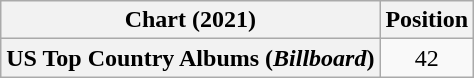<table class="wikitable plainrowheaders" style="text-align:center">
<tr>
<th scope="col">Chart (2021)</th>
<th scope="col">Position</th>
</tr>
<tr>
<th scope="row">US Top Country Albums (<em>Billboard</em>)</th>
<td style="text-align:center;">42</td>
</tr>
</table>
